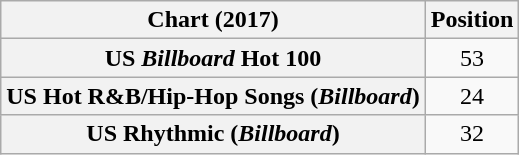<table class="wikitable sortable plainrowheaders" style="text-align:center">
<tr>
<th scope="col">Chart (2017)</th>
<th scope="col">Position</th>
</tr>
<tr>
<th scope="row">US <em>Billboard</em> Hot 100</th>
<td>53</td>
</tr>
<tr>
<th scope="row">US Hot R&B/Hip-Hop Songs (<em>Billboard</em>)</th>
<td>24</td>
</tr>
<tr>
<th scope="row">US Rhythmic (<em>Billboard</em>)</th>
<td>32</td>
</tr>
</table>
